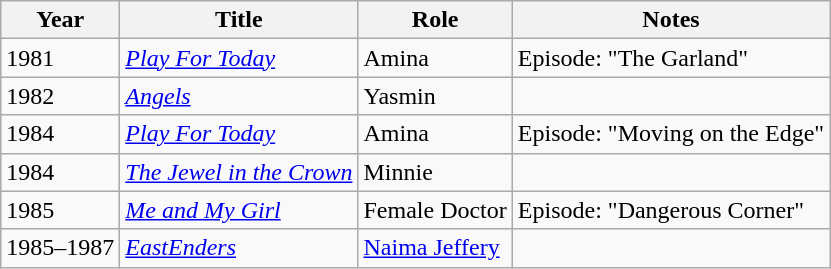<table class="wikitable">
<tr>
<th>Year</th>
<th>Title</th>
<th>Role</th>
<th>Notes</th>
</tr>
<tr>
<td>1981</td>
<td><em><a href='#'>Play For Today</a></em></td>
<td>Amina</td>
<td>Episode: "The Garland"</td>
</tr>
<tr>
<td>1982</td>
<td><em><a href='#'>Angels</a></em></td>
<td>Yasmin</td>
<td></td>
</tr>
<tr>
<td>1984</td>
<td><em><a href='#'>Play For Today</a></em></td>
<td>Amina</td>
<td>Episode: "Moving on the Edge"</td>
</tr>
<tr>
<td>1984</td>
<td><em><a href='#'>The Jewel in the Crown</a></em></td>
<td>Minnie</td>
<td></td>
</tr>
<tr>
<td>1985</td>
<td><em><a href='#'>Me and My Girl</a></em></td>
<td>Female Doctor</td>
<td>Episode: "Dangerous Corner"</td>
</tr>
<tr>
<td>1985–1987</td>
<td><em><a href='#'>EastEnders</a></em></td>
<td><a href='#'>Naima Jeffery</a></td>
<td></td>
</tr>
</table>
